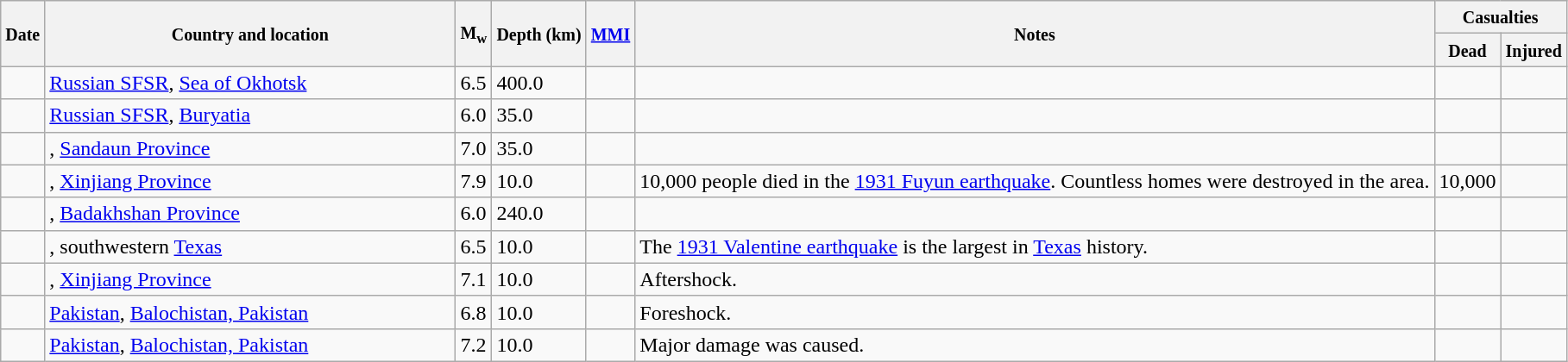<table class="wikitable sortable sort-under" style="border:1px black; margin-left:1em;">
<tr>
<th rowspan="2"><small>Date</small></th>
<th rowspan="2" style="width: 310px"><small>Country and location</small></th>
<th rowspan="2"><small>M<sub>w</sub></small></th>
<th rowspan="2"><small>Depth (km)</small></th>
<th rowspan="2"><small><a href='#'>MMI</a></small></th>
<th rowspan="2" class="unsortable"><small>Notes</small></th>
<th colspan="2"><small>Casualties</small></th>
</tr>
<tr>
<th><small>Dead</small></th>
<th><small>Injured</small></th>
</tr>
<tr>
<td></td>
<td> <a href='#'>Russian SFSR</a>, <a href='#'>Sea of Okhotsk</a></td>
<td>6.5</td>
<td>400.0</td>
<td></td>
<td></td>
<td></td>
<td></td>
</tr>
<tr>
<td></td>
<td> <a href='#'>Russian SFSR</a>, <a href='#'>Buryatia</a></td>
<td>6.0</td>
<td>35.0</td>
<td></td>
<td></td>
<td></td>
<td></td>
</tr>
<tr>
<td></td>
<td>, <a href='#'>Sandaun Province</a></td>
<td>7.0</td>
<td>35.0</td>
<td></td>
<td></td>
<td></td>
<td></td>
</tr>
<tr>
<td></td>
<td>, <a href='#'>Xinjiang Province</a></td>
<td>7.9</td>
<td>10.0</td>
<td></td>
<td>10,000 people died in the <a href='#'>1931 Fuyun earthquake</a>. Countless homes were destroyed in the area.</td>
<td>10,000</td>
<td></td>
</tr>
<tr>
<td></td>
<td>, <a href='#'>Badakhshan Province</a></td>
<td>6.0</td>
<td>240.0</td>
<td></td>
<td></td>
<td></td>
<td></td>
</tr>
<tr>
<td></td>
<td>, southwestern <a href='#'>Texas</a></td>
<td>6.5</td>
<td>10.0</td>
<td></td>
<td>The <a href='#'>1931 Valentine earthquake</a> is the largest in <a href='#'>Texas</a> history.</td>
<td></td>
<td></td>
</tr>
<tr>
<td></td>
<td>, <a href='#'>Xinjiang Province</a></td>
<td>7.1</td>
<td>10.0</td>
<td></td>
<td>Aftershock.</td>
<td></td>
<td></td>
</tr>
<tr>
<td></td>
<td> <a href='#'>Pakistan</a>, <a href='#'>Balochistan, Pakistan</a></td>
<td>6.8</td>
<td>10.0</td>
<td></td>
<td>Foreshock.</td>
<td></td>
<td></td>
</tr>
<tr>
<td></td>
<td> <a href='#'>Pakistan</a>, <a href='#'>Balochistan, Pakistan</a></td>
<td>7.2</td>
<td>10.0</td>
<td></td>
<td>Major damage was caused.</td>
<td></td>
<td></td>
</tr>
</table>
